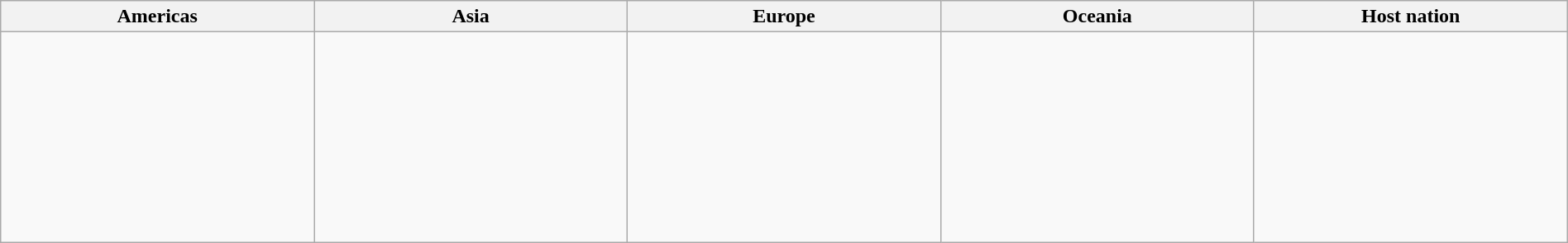<table class=wikitable width=100%>
<tr>
<th width=16%>Americas</th>
<th width=16%>Asia</th>
<th width=16%>Europe</th>
<th width=16%>Oceania</th>
<th width=16%>Host nation</th>
</tr>
<tr valign=top>
<td><br><br><br><br></td>
<td><br><br><br><br><br><br></td>
<td><br><br><br><br><br><br><br><br><br></td>
<td></td>
<td></td>
</tr>
</table>
